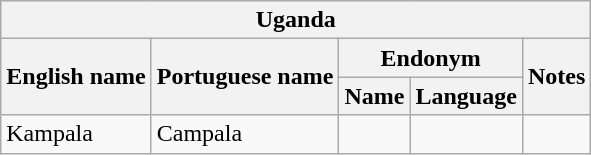<table class="wikitable sortable">
<tr>
<th colspan="5"> Uganda</th>
</tr>
<tr>
<th rowspan="2">English name</th>
<th rowspan="2">Portuguese name</th>
<th colspan="2">Endonym</th>
<th rowspan="2">Notes</th>
</tr>
<tr>
<th>Name</th>
<th>Language</th>
</tr>
<tr>
<td>Kampala</td>
<td>Campala</td>
<td></td>
<td></td>
<td></td>
</tr>
</table>
